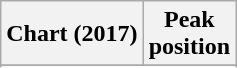<table class="wikitable plainrowheaders sortable" style="text-align:center;">
<tr>
<th>Chart (2017)</th>
<th>Peak<br>position</th>
</tr>
<tr>
</tr>
<tr>
</tr>
</table>
